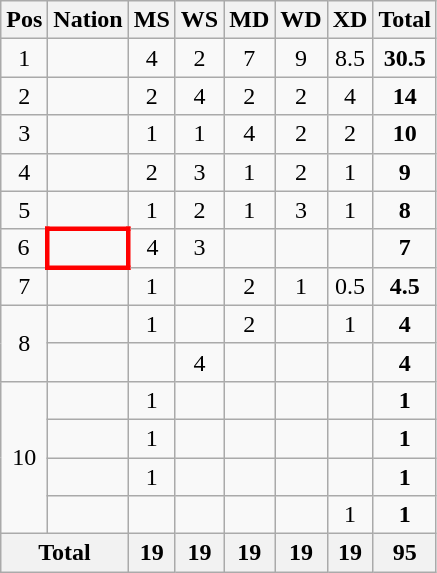<table class="wikitable" style="text-align:center">
<tr>
<th>Pos</th>
<th>Nation</th>
<th>MS</th>
<th>WS</th>
<th>MD</th>
<th>WD</th>
<th>XD</th>
<th>Total</th>
</tr>
<tr>
<td>1</td>
<td align=left></td>
<td>4</td>
<td>2</td>
<td>7</td>
<td>9</td>
<td>8.5</td>
<td><strong>30.5</strong></td>
</tr>
<tr>
<td>2</td>
<td align=left></td>
<td>2</td>
<td>4</td>
<td>2</td>
<td>2</td>
<td>4</td>
<td><strong>14</strong></td>
</tr>
<tr>
<td>3</td>
<td align=left></td>
<td>1</td>
<td>1</td>
<td>4</td>
<td>2</td>
<td>2</td>
<td><strong>10</strong></td>
</tr>
<tr>
<td>4</td>
<td align=left></td>
<td>2</td>
<td>3</td>
<td>1</td>
<td>2</td>
<td>1</td>
<td><strong>9</strong></td>
</tr>
<tr>
<td>5</td>
<td align=left></td>
<td>1</td>
<td>2</td>
<td>1</td>
<td>3</td>
<td>1</td>
<td><strong>8</strong></td>
</tr>
<tr>
<td>6</td>
<td align=left style="border: 3px solid red"><strong></strong></td>
<td>4</td>
<td>3</td>
<td></td>
<td></td>
<td></td>
<td><strong>7</strong></td>
</tr>
<tr>
<td>7</td>
<td align=left></td>
<td>1</td>
<td></td>
<td>2</td>
<td>1</td>
<td>0.5</td>
<td><strong>4.5</strong></td>
</tr>
<tr>
<td rowspan=2>8</td>
<td align=left></td>
<td>1</td>
<td></td>
<td>2</td>
<td></td>
<td>1</td>
<td><strong>4</strong></td>
</tr>
<tr>
<td align=left></td>
<td></td>
<td>4</td>
<td></td>
<td></td>
<td></td>
<td><strong>4</strong></td>
</tr>
<tr>
<td rowspan="4">10</td>
<td align=left></td>
<td>1</td>
<td></td>
<td></td>
<td></td>
<td></td>
<td><strong>1</strong></td>
</tr>
<tr>
<td align=left></td>
<td>1</td>
<td></td>
<td></td>
<td></td>
<td></td>
<td><strong>1</strong></td>
</tr>
<tr>
<td align=left></td>
<td>1</td>
<td></td>
<td></td>
<td></td>
<td></td>
<td><strong>1</strong></td>
</tr>
<tr>
<td align=left></td>
<td></td>
<td></td>
<td></td>
<td></td>
<td>1</td>
<td><strong>1</strong></td>
</tr>
<tr>
<th colspan="2">Total</th>
<th>19</th>
<th>19</th>
<th>19</th>
<th>19</th>
<th>19</th>
<th>95</th>
</tr>
</table>
